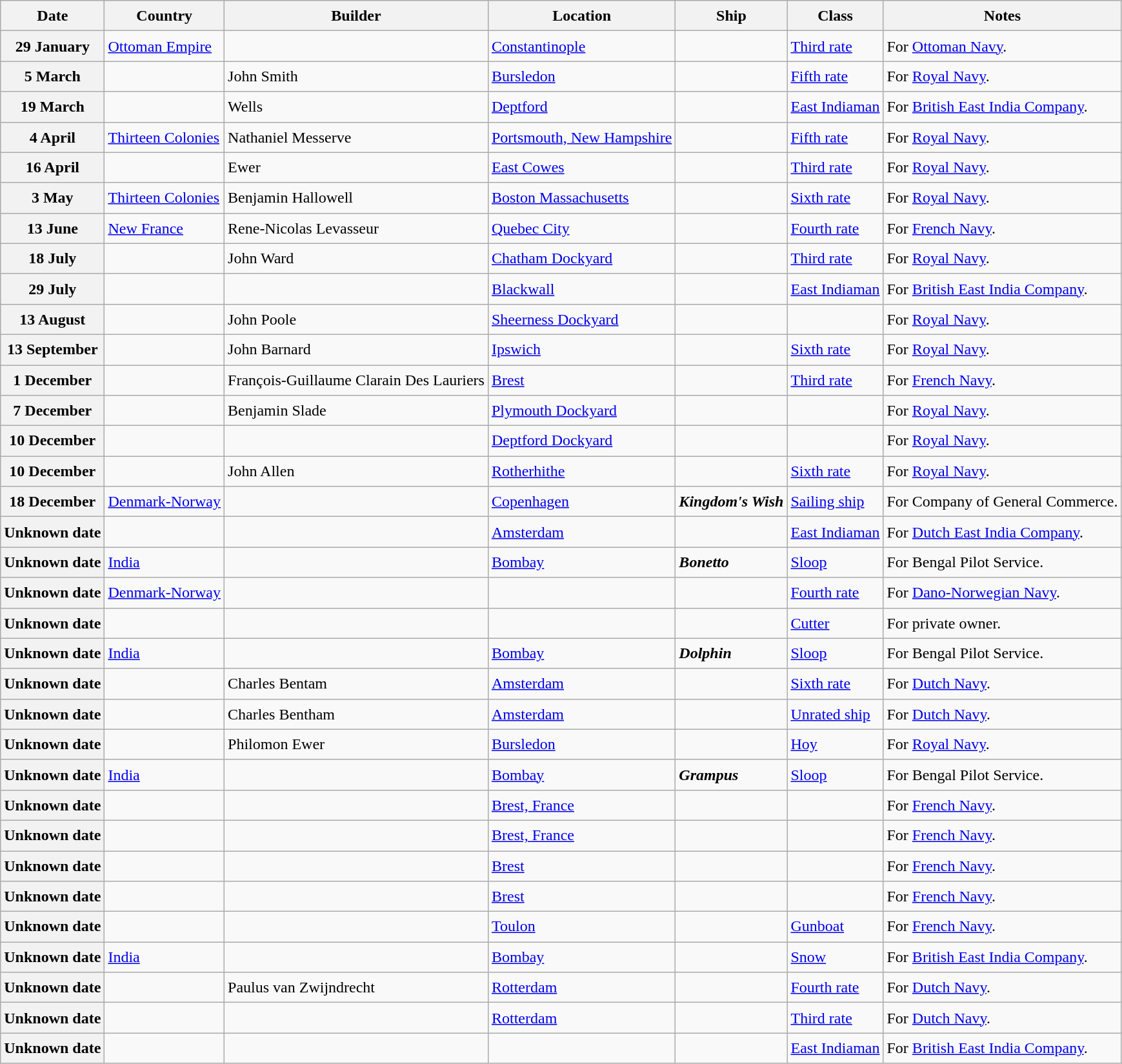<table class="wikitable sortable" style="font-size:1.00em; line-height:1.5em;">
<tr>
<th>Date</th>
<th>Country</th>
<th>Builder</th>
<th>Location</th>
<th>Ship</th>
<th>Class</th>
<th>Notes</th>
</tr>
<tr ---->
<th>29 January</th>
<td> <a href='#'>Ottoman Empire</a></td>
<td></td>
<td><a href='#'>Constantinople</a></td>
<td><strong></strong></td>
<td><a href='#'>Third rate</a></td>
<td>For <a href='#'>Ottoman Navy</a>.</td>
</tr>
<tr ---->
<th>5 March</th>
<td></td>
<td>John Smith</td>
<td><a href='#'>Bursledon</a></td>
<td><strong></strong></td>
<td><a href='#'>Fifth rate</a></td>
<td>For <a href='#'>Royal Navy</a>.</td>
</tr>
<tr ---->
<th>19 March</th>
<td></td>
<td>Wells</td>
<td><a href='#'>Deptford</a></td>
<td><strong></strong></td>
<td><a href='#'>East Indiaman</a></td>
<td>For <a href='#'>British East India Company</a>.</td>
</tr>
<tr ---->
<th>4 April</th>
<td> <a href='#'>Thirteen Colonies</a></td>
<td>Nathaniel Messerve</td>
<td><a href='#'>Portsmouth, New Hampshire</a></td>
<td><strong></strong></td>
<td><a href='#'>Fifth rate</a></td>
<td>For <a href='#'>Royal Navy</a>.</td>
</tr>
<tr ---->
<th>16 April</th>
<td></td>
<td>Ewer</td>
<td><a href='#'>East Cowes</a></td>
<td><strong></strong></td>
<td><a href='#'>Third rate</a></td>
<td>For <a href='#'>Royal Navy</a>.</td>
</tr>
<tr ---->
<th>3 May</th>
<td> <a href='#'>Thirteen Colonies</a></td>
<td>Benjamin Hallowell</td>
<td><a href='#'>Boston Massachusetts</a></td>
<td><strong></strong></td>
<td><a href='#'>Sixth rate</a></td>
<td>For <a href='#'>Royal Navy</a>.</td>
</tr>
<tr ---->
<th>13 June</th>
<td> <a href='#'>New France</a></td>
<td>Rene-Nicolas Levasseur</td>
<td><a href='#'>Quebec City</a></td>
<td><strong></strong></td>
<td><a href='#'>Fourth rate</a></td>
<td>For <a href='#'>French Navy</a>.</td>
</tr>
<tr ---->
<th>18 July</th>
<td></td>
<td>John Ward</td>
<td><a href='#'>Chatham Dockyard</a></td>
<td><strong></strong></td>
<td><a href='#'>Third rate</a></td>
<td>For <a href='#'>Royal Navy</a>.</td>
</tr>
<tr ---->
<th>29 July</th>
<td></td>
<td></td>
<td><a href='#'>Blackwall</a></td>
<td><strong></strong></td>
<td><a href='#'>East Indiaman</a></td>
<td>For <a href='#'>British East India Company</a>.</td>
</tr>
<tr ---->
<th>13 August</th>
<td></td>
<td>John Poole</td>
<td><a href='#'>Sheerness Dockyard</a></td>
<td><strong></strong></td>
<td></td>
<td>For <a href='#'>Royal Navy</a>.</td>
</tr>
<tr ---->
<th>13 September</th>
<td></td>
<td>John Barnard</td>
<td><a href='#'>Ipswich</a></td>
<td><strong></strong></td>
<td><a href='#'>Sixth rate</a></td>
<td>For <a href='#'>Royal Navy</a>.</td>
</tr>
<tr ---->
<th>1 December</th>
<td></td>
<td>François-Guillaume Clarain Des Lauriers</td>
<td><a href='#'>Brest</a></td>
<td><strong></strong></td>
<td><a href='#'>Third rate</a></td>
<td>For <a href='#'>French Navy</a>.</td>
</tr>
<tr ---->
<th>7 December</th>
<td></td>
<td>Benjamin Slade</td>
<td><a href='#'>Plymouth Dockyard</a></td>
<td><strong></strong></td>
<td></td>
<td>For <a href='#'>Royal Navy</a>.</td>
</tr>
<tr ---->
<th>10 December</th>
<td></td>
<td></td>
<td><a href='#'>Deptford Dockyard</a></td>
<td><strong></strong></td>
<td></td>
<td>For <a href='#'>Royal Navy</a>.</td>
</tr>
<tr ---->
<th>10 December</th>
<td></td>
<td>John Allen</td>
<td><a href='#'>Rotherhithe</a></td>
<td><strong></strong></td>
<td><a href='#'>Sixth rate</a></td>
<td>For <a href='#'>Royal Navy</a>.</td>
</tr>
<tr ---->
<th>18 December</th>
<td> <a href='#'>Denmark-Norway</a></td>
<td></td>
<td><a href='#'>Copenhagen</a></td>
<td><strong><em>Kingdom's Wish</em></strong></td>
<td><a href='#'>Sailing ship</a></td>
<td>For Company of General Commerce.</td>
</tr>
<tr ---->
<th>Unknown date</th>
<td></td>
<td></td>
<td><a href='#'>Amsterdam</a></td>
<td><strong></strong></td>
<td><a href='#'>East Indiaman</a></td>
<td>For <a href='#'>Dutch East India Company</a>.</td>
</tr>
<tr ---->
<th>Unknown date</th>
<td> <a href='#'>India</a></td>
<td></td>
<td><a href='#'>Bombay</a></td>
<td><strong><em>Bonetto</em></strong></td>
<td><a href='#'>Sloop</a></td>
<td>For Bengal Pilot Service.</td>
</tr>
<tr ---->
<th>Unknown date</th>
<td> <a href='#'>Denmark-Norway</a></td>
<td></td>
<td></td>
<td><strong></strong></td>
<td><a href='#'>Fourth rate</a></td>
<td>For <a href='#'>Dano-Norwegian Navy</a>.</td>
</tr>
<tr ---->
<th>Unknown date</th>
<td></td>
<td></td>
<td></td>
<td><strong></strong></td>
<td><a href='#'>Cutter</a></td>
<td>For private owner.</td>
</tr>
<tr ---->
<th>Unknown date</th>
<td> <a href='#'>India</a></td>
<td></td>
<td><a href='#'>Bombay</a></td>
<td><strong><em>Dolphin</em></strong></td>
<td><a href='#'>Sloop</a></td>
<td>For Bengal Pilot Service.</td>
</tr>
<tr ---->
<th>Unknown date</th>
<td></td>
<td>Charles Bentam</td>
<td><a href='#'>Amsterdam</a></td>
<td><strong></strong></td>
<td><a href='#'>Sixth rate</a></td>
<td>For <a href='#'>Dutch Navy</a>.</td>
</tr>
<tr ---->
<th>Unknown date</th>
<td></td>
<td>Charles Bentham</td>
<td><a href='#'>Amsterdam</a></td>
<td><strong></strong></td>
<td><a href='#'>Unrated ship</a></td>
<td>For <a href='#'>Dutch Navy</a>.</td>
</tr>
<tr ---->
<th>Unknown date</th>
<td></td>
<td>Philomon Ewer</td>
<td><a href='#'>Bursledon</a></td>
<td><strong></strong></td>
<td><a href='#'>Hoy</a></td>
<td>For <a href='#'>Royal Navy</a>.</td>
</tr>
<tr ---->
<th>Unknown date</th>
<td> <a href='#'>India</a></td>
<td></td>
<td><a href='#'>Bombay</a></td>
<td><strong><em>Grampus</em></strong></td>
<td><a href='#'>Sloop</a></td>
<td>For Bengal Pilot Service.</td>
</tr>
<tr ---->
<th>Unknown date</th>
<td></td>
<td></td>
<td><a href='#'>Brest, France</a></td>
<td><strong></strong></td>
<td></td>
<td>For <a href='#'>French Navy</a>.</td>
</tr>
<tr ---->
<th>Unknown date</th>
<td></td>
<td></td>
<td><a href='#'>Brest, France</a></td>
<td><strong></strong></td>
<td></td>
<td>For <a href='#'>French Navy</a>.</td>
</tr>
<tr ---->
<th>Unknown date</th>
<td></td>
<td></td>
<td><a href='#'>Brest</a></td>
<td><strong></strong></td>
<td></td>
<td>For <a href='#'>French Navy</a>.</td>
</tr>
<tr ---->
<th>Unknown date</th>
<td></td>
<td></td>
<td><a href='#'>Brest</a></td>
<td><strong></strong></td>
<td></td>
<td>For <a href='#'>French Navy</a>.</td>
</tr>
<tr ---->
<th>Unknown date</th>
<td></td>
<td></td>
<td><a href='#'>Toulon</a></td>
<td><strong></strong></td>
<td><a href='#'>Gunboat</a></td>
<td>For <a href='#'>French Navy</a>.</td>
</tr>
<tr ---->
<th>Unknown date</th>
<td> <a href='#'>India</a></td>
<td></td>
<td><a href='#'>Bombay</a></td>
<td><strong></strong></td>
<td><a href='#'>Snow</a></td>
<td>For <a href='#'>British East India Company</a>.</td>
</tr>
<tr ---->
<th>Unknown date</th>
<td></td>
<td>Paulus van Zwijndrecht</td>
<td><a href='#'>Rotterdam</a></td>
<td><strong></strong></td>
<td><a href='#'>Fourth rate</a></td>
<td>For <a href='#'>Dutch Navy</a>.</td>
</tr>
<tr ---->
<th>Unknown date</th>
<td></td>
<td></td>
<td><a href='#'>Rotterdam</a></td>
<td><strong></strong></td>
<td><a href='#'>Third rate</a></td>
<td>For <a href='#'>Dutch Navy</a>.</td>
</tr>
<tr ---->
<th>Unknown date</th>
<td></td>
<td></td>
<td></td>
<td><strong></strong></td>
<td><a href='#'>East Indiaman</a></td>
<td>For <a href='#'>British East India Company</a>.</td>
</tr>
</table>
